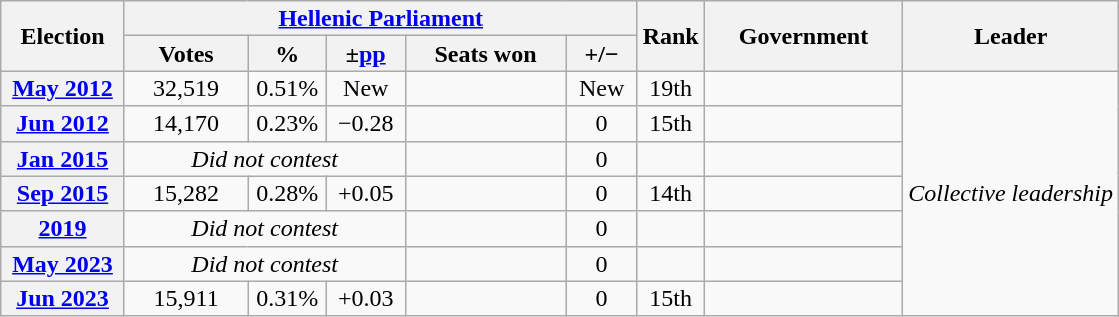<table class="wikitable" style="text-align:center; line-height:16px;">
<tr>
<th rowspan="2" style="width:75px;">Election</th>
<th colspan="5"><a href='#'>Hellenic Parliament</a></th>
<th rowspan="2" style="width:30px;">Rank</th>
<th rowspan="2" style="width:125px;">Government</th>
<th rowspan="2">Leader</th>
</tr>
<tr>
<th style="width:75px;">Votes</th>
<th style="width:45px;">%</th>
<th style="width:45px;">±<a href='#'>pp</a></th>
<th style="width:100px;">Seats won</th>
<th style="width:40px;">+/−</th>
</tr>
<tr>
<th><a href='#'>May 2012</a></th>
<td>32,519</td>
<td>0.51%</td>
<td>New</td>
<td></td>
<td>New</td>
<td>19th</td>
<td></td>
<td rowspan="7"><em>Collective leadership</em></td>
</tr>
<tr>
<th><a href='#'>Jun 2012</a></th>
<td>14,170</td>
<td>0.23%</td>
<td>−0.28</td>
<td></td>
<td> 0</td>
<td>15th</td>
<td></td>
</tr>
<tr>
<th><a href='#'>Jan 2015</a></th>
<td colspan=3><em>Did not contest</em></td>
<td></td>
<td> 0</td>
<td></td>
<td></td>
</tr>
<tr>
<th><a href='#'>Sep 2015</a></th>
<td>15,282</td>
<td>0.28%</td>
<td>+0.05</td>
<td></td>
<td> 0</td>
<td>14th</td>
<td></td>
</tr>
<tr>
<th><a href='#'>2019</a></th>
<td colspan=3><em>Did not contest</em></td>
<td></td>
<td> 0</td>
<td></td>
<td></td>
</tr>
<tr>
<th><a href='#'>May 2023</a></th>
<td colspan=3><em>Did not contest</em></td>
<td></td>
<td> 0</td>
<td></td>
<td></td>
</tr>
<tr>
<th><a href='#'>Jun 2023</a></th>
<td>15,911</td>
<td>0.31%</td>
<td>+0.03</td>
<td></td>
<td> 0</td>
<td>15th</td>
<td></td>
</tr>
</table>
